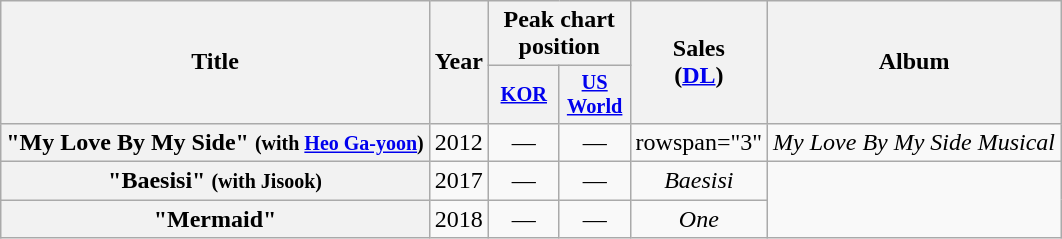<table class="wikitable plainrowheaders" style="text-align:center;">
<tr>
<th rowspan="2">Title</th>
<th rowspan="2">Year</th>
<th colspan="2">Peak chart position</th>
<th rowspan="2">Sales<br>(<a href='#'>DL</a>)</th>
<th rowspan="2">Album</th>
</tr>
<tr>
<th scope="col" style="width:3em;font-size:85%;"><a href='#'>KOR</a><br></th>
<th scope="col" style="width:3em;font-size:85%;"><a href='#'>US<br>World</a></th>
</tr>
<tr>
<th scope="row">"My Love By My Side" <small>(with <a href='#'>Heo Ga-yoon</a>)</small></th>
<td>2012</td>
<td>—</td>
<td>—</td>
<td>rowspan="3" </td>
<td><em>My Love By My Side Musical</em></td>
</tr>
<tr>
<th scope="row">"Baesisi" <small>(with Jisook)</small></th>
<td>2017</td>
<td>—</td>
<td>—</td>
<td><em>Baesisi</em></td>
</tr>
<tr>
<th scope="row">"Mermaid" <br></th>
<td>2018</td>
<td>—</td>
<td>—</td>
<td><em>One</em></td>
</tr>
</table>
